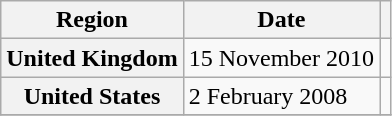<table class="wikitable plainrowheaders">
<tr>
<th scope="col">Region</th>
<th scope="col">Date</th>
<th scope="col"></th>
</tr>
<tr>
<th scope="row">United Kingdom</th>
<td>15 November 2010</td>
<td align="center"></td>
</tr>
<tr>
<th scope="row">United States</th>
<td>2 February 2008</td>
<td align="center"></td>
</tr>
<tr>
</tr>
</table>
